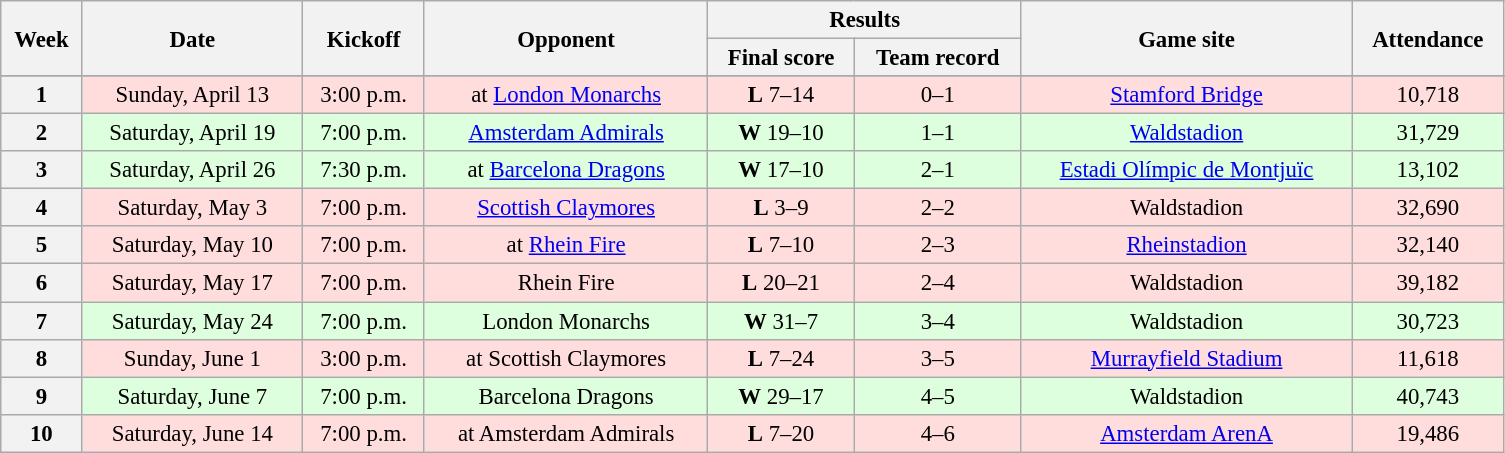<table class="wikitable" style="font-size:95%; text-align:center; width:66em">
<tr>
<th rowspan="2">Week</th>
<th rowspan="2">Date</th>
<th rowspan="2">Kickoff </th>
<th rowspan="2">Opponent</th>
<th colspan="2">Results</th>
<th rowspan="2">Game site</th>
<th rowspan="2">Attendance</th>
</tr>
<tr>
<th>Final score</th>
<th>Team record</th>
</tr>
<tr>
</tr>
<tr bgcolor="#FFDDDD">
<th>1</th>
<td>Sunday, April 13</td>
<td>3:00 p.m.</td>
<td>at <a href='#'>London Monarchs</a></td>
<td><strong>L</strong> 7–14</td>
<td>0–1</td>
<td><a href='#'>Stamford Bridge</a></td>
<td>10,718</td>
</tr>
<tr bgcolor="#DDFFDD">
<th>2</th>
<td>Saturday, April 19</td>
<td>7:00 p.m.</td>
<td><a href='#'>Amsterdam Admirals</a></td>
<td><strong>W</strong> 19–10</td>
<td>1–1</td>
<td><a href='#'>Waldstadion</a></td>
<td>31,729</td>
</tr>
<tr bgcolor="#DDFFDD">
<th>3</th>
<td>Saturday, April 26</td>
<td>7:30 p.m.</td>
<td>at <a href='#'>Barcelona Dragons</a></td>
<td><strong>W</strong> 17–10</td>
<td>2–1</td>
<td><a href='#'>Estadi Olímpic de Montjuïc</a></td>
<td>13,102</td>
</tr>
<tr bgcolor="#FFDDDD">
<th>4</th>
<td>Saturday, May 3</td>
<td>7:00 p.m.</td>
<td><a href='#'>Scottish Claymores</a></td>
<td><strong>L</strong> 3–9</td>
<td>2–2</td>
<td>Waldstadion</td>
<td>32,690</td>
</tr>
<tr bgcolor="#FFDDDD">
<th>5</th>
<td>Saturday, May 10</td>
<td>7:00 p.m.</td>
<td>at <a href='#'>Rhein Fire</a></td>
<td><strong>L</strong> 7–10</td>
<td>2–3</td>
<td><a href='#'>Rheinstadion</a></td>
<td>32,140</td>
</tr>
<tr bgcolor="#FFDDDD">
<th>6</th>
<td>Saturday, May 17</td>
<td>7:00 p.m.</td>
<td>Rhein Fire</td>
<td><strong>L</strong> 20–21</td>
<td>2–4</td>
<td>Waldstadion</td>
<td>39,182</td>
</tr>
<tr bgcolor="#DDFFDD">
<th>7</th>
<td>Saturday, May 24</td>
<td>7:00 p.m.</td>
<td>London Monarchs</td>
<td><strong>W</strong> 31–7</td>
<td>3–4</td>
<td>Waldstadion</td>
<td>30,723</td>
</tr>
<tr bgcolor="#FFDDDD">
<th>8</th>
<td>Sunday, June 1</td>
<td>3:00 p.m.</td>
<td>at Scottish Claymores</td>
<td><strong>L</strong> 7–24</td>
<td>3–5</td>
<td><a href='#'>Murrayfield Stadium</a></td>
<td>11,618</td>
</tr>
<tr bgcolor="#DDFFDD">
<th>9</th>
<td>Saturday, June 7</td>
<td>7:00 p.m.</td>
<td>Barcelona Dragons</td>
<td><strong>W</strong> 29–17</td>
<td>4–5</td>
<td>Waldstadion</td>
<td>40,743</td>
</tr>
<tr bgcolor="#FFDDDD">
<th>10</th>
<td>Saturday, June 14</td>
<td>7:00 p.m.</td>
<td>at Amsterdam Admirals</td>
<td><strong>L</strong> 7–20</td>
<td>4–6</td>
<td><a href='#'>Amsterdam ArenA</a></td>
<td>19,486</td>
</tr>
</table>
